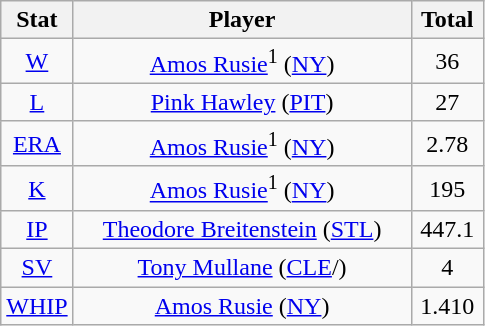<table class="wikitable" style="text-align:center;">
<tr>
<th style="width:15%;">Stat</th>
<th>Player</th>
<th style="width:15%;">Total</th>
</tr>
<tr>
<td><a href='#'>W</a></td>
<td><a href='#'>Amos Rusie</a><sup>1</sup> (<a href='#'>NY</a>)</td>
<td>36</td>
</tr>
<tr>
<td><a href='#'>L</a></td>
<td><a href='#'>Pink Hawley</a> (<a href='#'>PIT</a>)</td>
<td>27</td>
</tr>
<tr>
<td><a href='#'>ERA</a></td>
<td><a href='#'>Amos Rusie</a><sup>1</sup> (<a href='#'>NY</a>)</td>
<td>2.78</td>
</tr>
<tr>
<td><a href='#'>K</a></td>
<td><a href='#'>Amos Rusie</a><sup>1</sup> (<a href='#'>NY</a>)</td>
<td>195</td>
</tr>
<tr>
<td><a href='#'>IP</a></td>
<td><a href='#'>Theodore Breitenstein</a> (<a href='#'>STL</a>)</td>
<td>447.1</td>
</tr>
<tr>
<td><a href='#'>SV</a></td>
<td><a href='#'>Tony Mullane</a> (<a href='#'>CLE</a>/)</td>
<td>4</td>
</tr>
<tr>
<td><a href='#'>WHIP</a></td>
<td><a href='#'>Amos Rusie</a> (<a href='#'>NY</a>)</td>
<td>1.410</td>
</tr>
</table>
